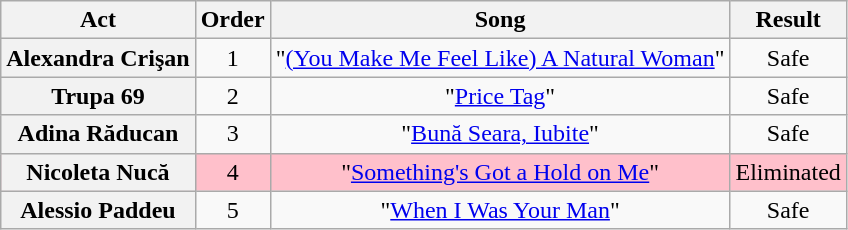<table class="wikitable plainrowheaders" style="text-align:center;">
<tr>
<th scope="col">Act</th>
<th scope="col">Order</th>
<th scope="col">Song</th>
<th scope="col">Result</th>
</tr>
<tr>
<th scope="row">Alexandra Crişan</th>
<td>1</td>
<td>"<a href='#'>(You Make Me Feel Like) A Natural Woman</a>"</td>
<td>Safe</td>
</tr>
<tr>
<th scope="row">Trupa 69</th>
<td>2</td>
<td>"<a href='#'>Price Tag</a>"</td>
<td>Safe</td>
</tr>
<tr>
<th scope="row">Adina Răducan</th>
<td>3</td>
<td>"<a href='#'>Bună Seara, Iubite</a>"</td>
<td>Safe</td>
</tr>
<tr bgcolor=pink>
<th scope="row">Nicoleta Nucă</th>
<td>4</td>
<td>"<a href='#'>Something's Got a Hold on Me</a>"</td>
<td>Eliminated</td>
</tr>
<tr>
<th scope="row">Alessio Paddeu</th>
<td>5</td>
<td>"<a href='#'>When I Was Your Man</a>"</td>
<td>Safe</td>
</tr>
</table>
